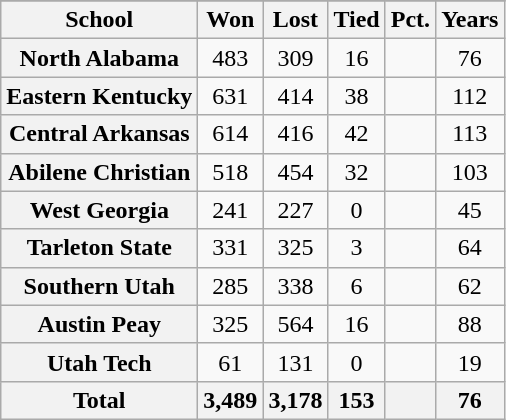<table class="wikitable sortable plainrowheaders" style="text-align: center;">
<tr>
</tr>
<tr>
<th scope="col">School</th>
<th scope="col">Won</th>
<th scope="col">Lost</th>
<th scope="col">Tied</th>
<th scope="col">Pct.</th>
<th scope="col">Years</th>
</tr>
<tr>
<th scope="row">North Alabama</th>
<td>483</td>
<td>309</td>
<td>16</td>
<td></td>
<td>76</td>
</tr>
<tr>
<th scope="row">Eastern Kentucky</th>
<td>631</td>
<td>414</td>
<td>38</td>
<td></td>
<td>112</td>
</tr>
<tr>
<th scope="row">Central Arkansas</th>
<td>614</td>
<td>416</td>
<td>42</td>
<td></td>
<td>113</td>
</tr>
<tr>
<th scope="row">Abilene Christian</th>
<td>518</td>
<td>454</td>
<td>32</td>
<td></td>
<td>103</td>
</tr>
<tr>
<th scope="row">West Georgia</th>
<td>241</td>
<td>227</td>
<td>0</td>
<td></td>
<td>45</td>
</tr>
<tr>
<th scope="row">Tarleton State</th>
<td>331</td>
<td>325</td>
<td>3</td>
<td></td>
<td>64</td>
</tr>
<tr>
<th scope="row">Southern Utah</th>
<td>285</td>
<td>338</td>
<td>6</td>
<td></td>
<td>62</td>
</tr>
<tr>
<th scope="row">Austin Peay</th>
<td>325</td>
<td>564</td>
<td>16</td>
<td></td>
<td>88</td>
</tr>
<tr>
<th scope="row">Utah Tech</th>
<td>61</td>
<td>131</td>
<td>0</td>
<td></td>
<td>19</td>
</tr>
<tr>
<th scope="row" style="font-weight: bold;">Total</th>
<th scope="col">3,489</th>
<th scope="col">3,178</th>
<th scope="col">153</th>
<th scope="col"></th>
<th scope="col">76</th>
</tr>
</table>
